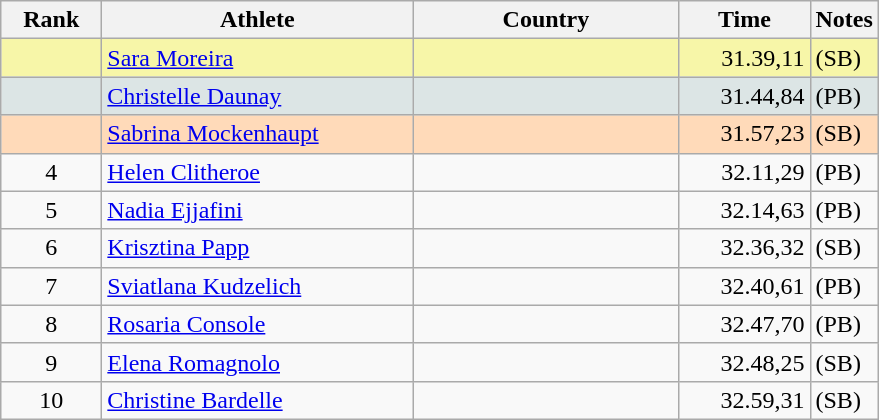<table class = "wikitable">
<tr>
<th width = 60>Rank</th>
<th width = 200>Athlete</th>
<th width = 170>Country</th>
<th width = 80>Time</th>
<th>Notes</th>
</tr>
<tr bgcolor="#F7F6A8">
<td align=center></td>
<td><a href='#'>Sara Moreira</a></td>
<td></td>
<td align="right">31.39,11</td>
<td>(SB)</td>
</tr>
<tr bgcolor="#DCE5E5">
<td align=center></td>
<td><a href='#'>Christelle Daunay</a></td>
<td></td>
<td align="right">31.44,84</td>
<td>(PB)</td>
</tr>
<tr bgcolor="#FFDAB9">
<td align=center></td>
<td><a href='#'>Sabrina Mockenhaupt</a></td>
<td></td>
<td align="right">31.57,23</td>
<td>(SB)</td>
</tr>
<tr>
<td align=center>4</td>
<td><a href='#'>Helen Clitheroe</a></td>
<td></td>
<td align="right">32.11,29</td>
<td>(PB)</td>
</tr>
<tr>
<td align=center>5</td>
<td><a href='#'>Nadia Ejjafini</a></td>
<td></td>
<td align="right">32.14,63</td>
<td>(PB)</td>
</tr>
<tr>
<td align=center>6</td>
<td><a href='#'>Krisztina Papp</a></td>
<td></td>
<td align="right">32.36,32</td>
<td>(SB)</td>
</tr>
<tr>
<td align=center>7</td>
<td><a href='#'>Sviatlana Kudzelich</a></td>
<td></td>
<td align="right">32.40,61</td>
<td>(PB)</td>
</tr>
<tr>
<td align=center>8</td>
<td><a href='#'>Rosaria Console</a></td>
<td></td>
<td align="right">32.47,70</td>
<td>(PB)</td>
</tr>
<tr>
<td align=center>9</td>
<td><a href='#'>Elena Romagnolo</a></td>
<td></td>
<td align="right">32.48,25</td>
<td>(SB)</td>
</tr>
<tr>
<td align=center>10</td>
<td><a href='#'>Christine Bardelle</a></td>
<td></td>
<td align="right">32.59,31</td>
<td>(SB)</td>
</tr>
</table>
